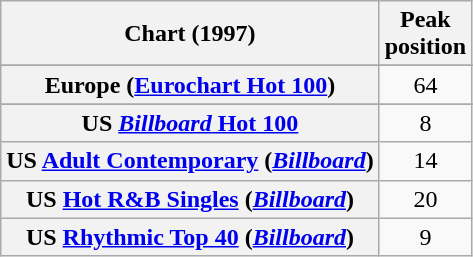<table class="wikitable sortable plainrowheaders" style="text-align:center">
<tr>
<th scope="col">Chart (1997)</th>
<th scope="col">Peak<br>position</th>
</tr>
<tr>
</tr>
<tr>
</tr>
<tr>
</tr>
<tr>
<th scope="row">Europe (<a href='#'>Eurochart Hot 100</a>)</th>
<td>64</td>
</tr>
<tr>
</tr>
<tr>
</tr>
<tr>
</tr>
<tr>
</tr>
<tr>
</tr>
<tr>
</tr>
<tr>
</tr>
<tr>
</tr>
<tr>
<th scope="row">US <a href='#'><em>Billboard</em> Hot 100</a></th>
<td>8</td>
</tr>
<tr>
<th scope="row">US <a href='#'>Adult Contemporary</a> (<em><a href='#'>Billboard</a></em>)</th>
<td>14</td>
</tr>
<tr>
<th scope="row">US <a href='#'>Hot R&B Singles</a> (<em><a href='#'>Billboard</a></em>)</th>
<td>20</td>
</tr>
<tr>
<th scope="row">US <a href='#'>Rhythmic Top 40</a> (<em><a href='#'>Billboard</a></em>)</th>
<td>9</td>
</tr>
</table>
